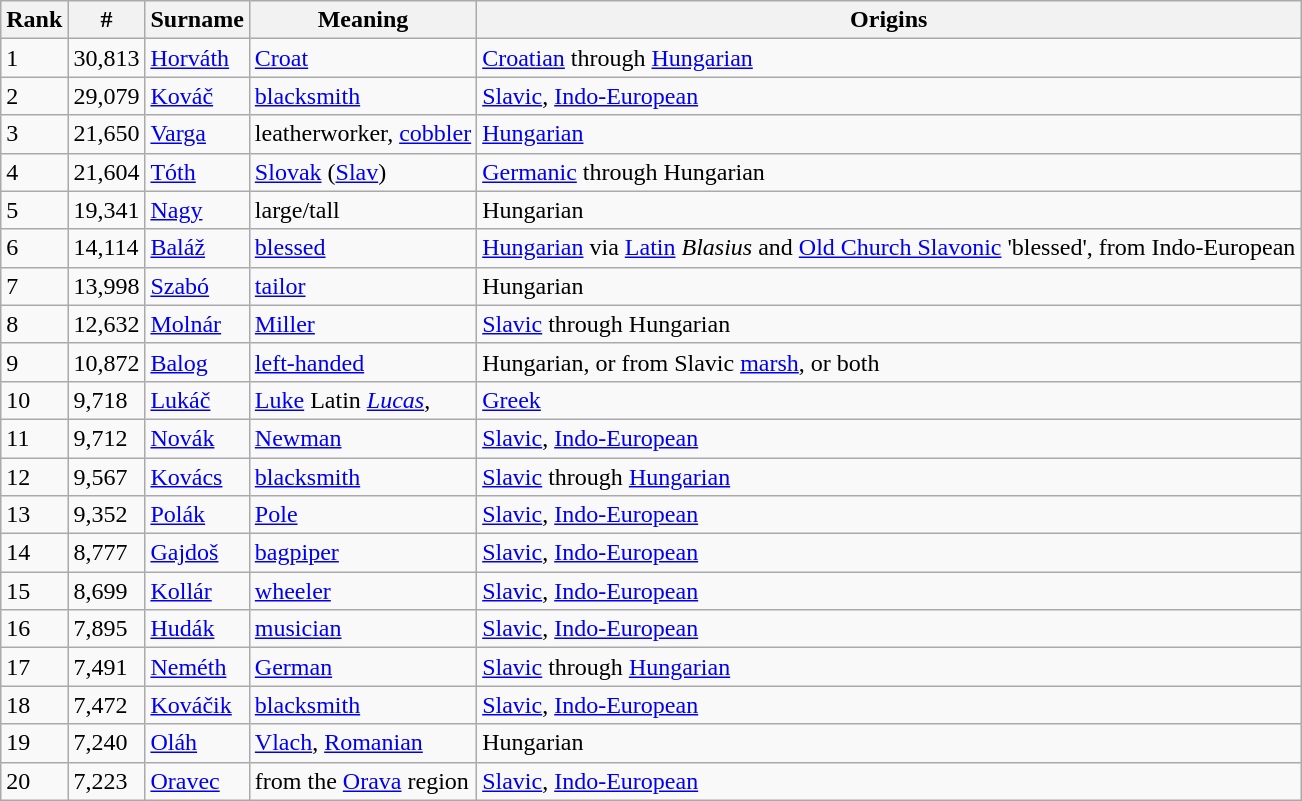<table class="wikitable">
<tr>
<th>Rank</th>
<th>#</th>
<th>Surname</th>
<th>Meaning</th>
<th>Origins</th>
</tr>
<tr>
<td>1</td>
<td>30,813</td>
<td><a href='#'>Horváth</a></td>
<td><a href='#'>Croat</a></td>
<td><a href='#'>Croatian</a> through <a href='#'>Hungarian</a></td>
</tr>
<tr>
<td>2</td>
<td>29,079</td>
<td><a href='#'>Kováč</a></td>
<td><a href='#'>blacksmith</a></td>
<td><a href='#'>Slavic</a>, <a href='#'>Indo-European</a></td>
</tr>
<tr>
<td>3</td>
<td>21,650</td>
<td><a href='#'>Varga</a></td>
<td>leatherworker, <a href='#'>cobbler</a></td>
<td><a href='#'>Hungarian</a></td>
</tr>
<tr>
<td>4</td>
<td>21,604</td>
<td><a href='#'>Tóth</a></td>
<td><a href='#'>Slovak</a> (<a href='#'>Slav</a>)</td>
<td><a href='#'>Germanic</a> through Hungarian</td>
</tr>
<tr>
<td>5</td>
<td>19,341</td>
<td><a href='#'>Nagy</a></td>
<td>large/tall</td>
<td>Hungarian</td>
</tr>
<tr>
<td>6</td>
<td>14,114</td>
<td><a href='#'>Baláž</a></td>
<td><a href='#'>blessed</a></td>
<td><a href='#'>Hungarian</a> via <a href='#'>Latin</a> <em>Blasius</em> and <a href='#'>Old Church Slavonic</a> 'blessed', from Indo-European</td>
</tr>
<tr>
<td>7</td>
<td>13,998</td>
<td><a href='#'>Szabó</a></td>
<td><a href='#'>tailor</a></td>
<td>Hungarian</td>
</tr>
<tr>
<td>8</td>
<td>12,632</td>
<td><a href='#'>Molnár</a></td>
<td><a href='#'>Miller</a></td>
<td><a href='#'>Slavic</a> through Hungarian</td>
</tr>
<tr>
<td>9</td>
<td>10,872</td>
<td><a href='#'>Balog</a></td>
<td><a href='#'>left-handed</a></td>
<td>Hungarian, or from Slavic <a href='#'>marsh</a>, or both</td>
</tr>
<tr>
<td>10</td>
<td>9,718</td>
<td><a href='#'>Lukáč</a></td>
<td><a href='#'>Luke</a> Latin <em><a href='#'>Lucas</a></em>,</td>
<td><a href='#'>Greek</a></td>
</tr>
<tr>
<td>11</td>
<td>9,712</td>
<td><a href='#'>Novák</a></td>
<td><a href='#'>Newman</a></td>
<td><a href='#'>Slavic</a>, <a href='#'>Indo-European</a></td>
</tr>
<tr>
<td>12</td>
<td>9,567</td>
<td><a href='#'>Kovács</a></td>
<td><a href='#'>blacksmith</a></td>
<td><a href='#'>Slavic</a> through <a href='#'>Hungarian</a></td>
</tr>
<tr>
<td>13</td>
<td>9,352</td>
<td><a href='#'>Polák</a></td>
<td><a href='#'>Pole</a></td>
<td><a href='#'>Slavic</a>, <a href='#'>Indo-European</a></td>
</tr>
<tr>
<td>14</td>
<td>8,777</td>
<td><a href='#'>Gajdoš</a></td>
<td><a href='#'>bagpiper</a></td>
<td><a href='#'>Slavic</a>, <a href='#'>Indo-European</a></td>
</tr>
<tr>
<td>15</td>
<td>8,699</td>
<td><a href='#'>Kollár</a></td>
<td><a href='#'>wheeler</a></td>
<td><a href='#'>Slavic</a>, <a href='#'>Indo-European</a></td>
</tr>
<tr>
<td>16</td>
<td>7,895</td>
<td><a href='#'>Hudák</a></td>
<td><a href='#'>musician</a></td>
<td><a href='#'>Slavic</a>, <a href='#'>Indo-European</a></td>
</tr>
<tr>
<td>17</td>
<td>7,491</td>
<td><a href='#'>Neméth</a></td>
<td><a href='#'>German</a></td>
<td><a href='#'>Slavic</a> through <a href='#'>Hungarian</a></td>
</tr>
<tr>
<td>18</td>
<td>7,472</td>
<td><a href='#'>Kováčik</a></td>
<td><a href='#'>blacksmith</a></td>
<td><a href='#'>Slavic</a>, <a href='#'>Indo-European</a></td>
</tr>
<tr>
<td>19</td>
<td>7,240</td>
<td><a href='#'>Oláh</a></td>
<td><a href='#'>Vlach</a>, <a href='#'>Romanian</a></td>
<td>Hungarian</td>
</tr>
<tr>
<td>20</td>
<td>7,223</td>
<td><a href='#'>Oravec</a></td>
<td>from the <a href='#'>Orava</a> region</td>
<td><a href='#'>Slavic</a>, <a href='#'>Indo-European</a></td>
</tr>
</table>
